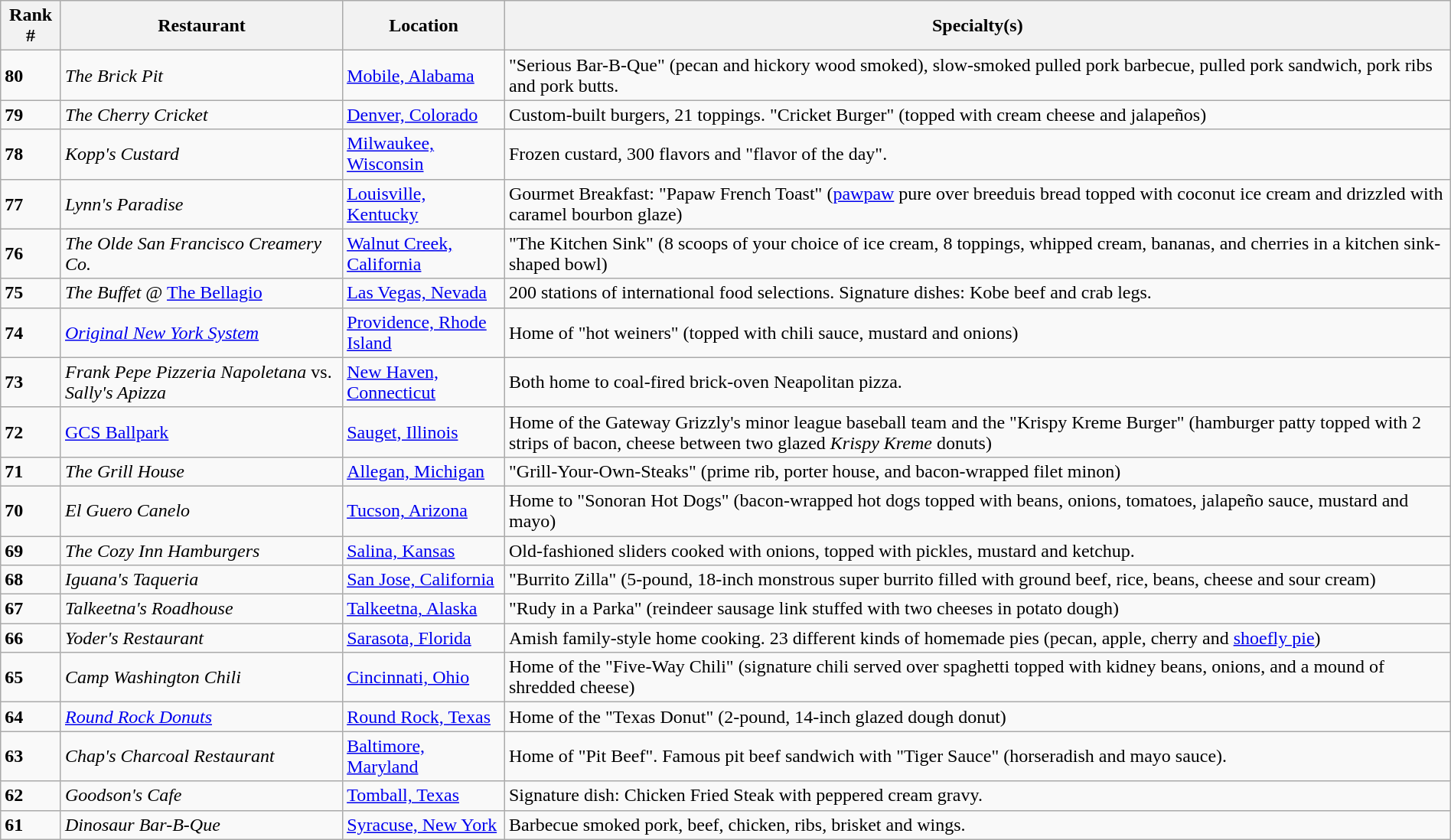<table class="wikitable" style="width:100%;">
<tr>
<th>Rank #</th>
<th>Restaurant</th>
<th>Location</th>
<th>Specialty(s)</th>
</tr>
<tr>
<td><strong>80</strong></td>
<td><em>The Brick Pit</em></td>
<td><a href='#'>Mobile, Alabama</a></td>
<td>"Serious Bar-B-Que" (pecan and hickory wood smoked), slow-smoked pulled pork barbecue, pulled pork sandwich, pork ribs and pork butts.</td>
</tr>
<tr>
<td><strong>79</strong></td>
<td><em>The Cherry Cricket</em></td>
<td><a href='#'>Denver, Colorado</a></td>
<td>Custom-built burgers, 21 toppings. "Cricket Burger" (topped with cream cheese and jalapeños)</td>
</tr>
<tr>
<td><strong>78</strong></td>
<td><em>Kopp's Custard</em></td>
<td><a href='#'>Milwaukee, Wisconsin</a></td>
<td>Frozen custard, 300 flavors and "flavor of the day".</td>
</tr>
<tr>
<td><strong>77</strong></td>
<td><em>Lynn's Paradise</em></td>
<td><a href='#'>Louisville, Kentucky</a></td>
<td>Gourmet Breakfast: "Papaw French Toast" (<a href='#'>pawpaw</a> pure over breeduis bread topped with coconut ice cream and drizzled with caramel bourbon glaze)</td>
</tr>
<tr>
<td><strong>76</strong></td>
<td><em>The Olde San Francisco Creamery Co.</em></td>
<td><a href='#'>Walnut Creek, California</a></td>
<td>"The Kitchen Sink" (8 scoops of your choice of ice cream, 8 toppings, whipped cream, bananas, and cherries in a kitchen sink-shaped bowl)</td>
</tr>
<tr>
<td><strong>75</strong></td>
<td><em>The Buffet</em> @ <a href='#'>The Bellagio</a></td>
<td><a href='#'>Las Vegas, Nevada</a></td>
<td>200 stations of international food selections. Signature dishes: Kobe beef and crab legs.</td>
</tr>
<tr>
<td><strong>74</strong></td>
<td><em><a href='#'>Original New York System</a></em></td>
<td><a href='#'>Providence, Rhode Island</a></td>
<td>Home of "hot weiners" (topped with chili sauce, mustard and onions)</td>
</tr>
<tr>
<td><strong>73</strong></td>
<td><em>Frank Pepe Pizzeria Napoletana</em> vs. <em>Sally's Apizza</em></td>
<td><a href='#'>New Haven, Connecticut</a></td>
<td>Both home to coal-fired brick-oven Neapolitan pizza.</td>
</tr>
<tr>
<td><strong>72</strong></td>
<td><a href='#'>GCS Ballpark</a></td>
<td><a href='#'>Sauget, Illinois</a></td>
<td>Home of the Gateway Grizzly's minor league baseball team and the "Krispy Kreme Burger" (hamburger patty topped with 2 strips of bacon, cheese between two glazed <em>Krispy Kreme</em> donuts)</td>
</tr>
<tr>
<td><strong>71</strong></td>
<td><em>The Grill House</em></td>
<td><a href='#'>Allegan, Michigan</a></td>
<td>"Grill-Your-Own-Steaks" (prime rib, porter house, and bacon-wrapped filet minon)</td>
</tr>
<tr>
<td><strong>70</strong></td>
<td><em>El Guero Canelo</em></td>
<td><a href='#'>Tucson, Arizona</a></td>
<td>Home to "Sonoran Hot Dogs" (bacon-wrapped hot dogs topped with beans, onions, tomatoes, jalapeño sauce, mustard and mayo)</td>
</tr>
<tr>
<td><strong>69</strong></td>
<td><em>The Cozy Inn Hamburgers</em></td>
<td><a href='#'>Salina, Kansas</a></td>
<td>Old-fashioned sliders cooked with onions, topped with pickles, mustard and ketchup.</td>
</tr>
<tr>
<td><strong>68</strong></td>
<td><em>Iguana's Taqueria</em></td>
<td><a href='#'>San Jose, California</a></td>
<td>"Burrito Zilla" (5-pound, 18-inch monstrous super burrito filled with ground beef, rice, beans, cheese and sour cream)</td>
</tr>
<tr>
<td><strong>67</strong></td>
<td><em>Talkeetna's Roadhouse</em></td>
<td><a href='#'>Talkeetna, Alaska</a></td>
<td>"Rudy in a Parka" (reindeer sausage link stuffed with two cheeses in potato dough)</td>
</tr>
<tr>
<td><strong>66</strong></td>
<td><em>Yoder's Restaurant</em></td>
<td><a href='#'>Sarasota, Florida</a></td>
<td>Amish family-style home cooking. 23 different kinds of homemade pies (pecan, apple, cherry and <a href='#'>shoefly pie</a>)</td>
</tr>
<tr>
<td><strong>65</strong></td>
<td><em>Camp Washington Chili</em></td>
<td><a href='#'>Cincinnati, Ohio</a></td>
<td>Home of the "Five-Way Chili" (signature chili served over spaghetti topped with kidney beans, onions, and a mound of shredded cheese)</td>
</tr>
<tr>
<td><strong>64</strong></td>
<td><em><a href='#'>Round Rock Donuts</a></em></td>
<td><a href='#'>Round Rock, Texas</a></td>
<td>Home of the "Texas Donut" (2-pound, 14-inch glazed dough donut)</td>
</tr>
<tr>
<td><strong>63</strong></td>
<td><em>Chap's Charcoal Restaurant</em></td>
<td><a href='#'>Baltimore, Maryland</a></td>
<td>Home of "Pit Beef". Famous pit beef sandwich with "Tiger Sauce" (horseradish and mayo sauce).</td>
</tr>
<tr>
<td><strong>62</strong></td>
<td><em>Goodson's Cafe</em></td>
<td><a href='#'>Tomball, Texas</a></td>
<td>Signature dish: Chicken Fried Steak with peppered cream gravy.</td>
</tr>
<tr>
<td><strong>61</strong></td>
<td><em>Dinosaur Bar-B-Que</em></td>
<td><a href='#'>Syracuse, New York</a></td>
<td>Barbecue smoked pork, beef, chicken, ribs, brisket and wings.</td>
</tr>
</table>
